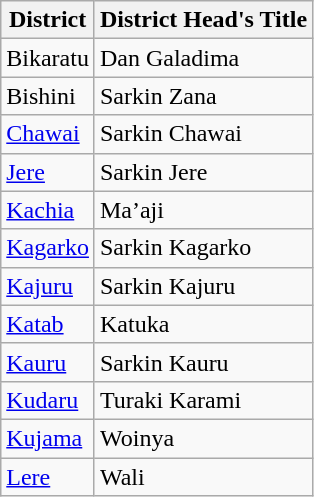<table class="wikitable">
<tr>
<th>District</th>
<th>District Head's Title</th>
</tr>
<tr>
<td>Bikaratu</td>
<td>Dan Galadima</td>
</tr>
<tr>
<td>Bishini</td>
<td>Sarkin Zana</td>
</tr>
<tr>
<td><a href='#'>Chawai</a></td>
<td>Sarkin Chawai</td>
</tr>
<tr>
<td><a href='#'>Jere</a></td>
<td>Sarkin Jere</td>
</tr>
<tr>
<td><a href='#'>Kachia</a></td>
<td>Ma’aji</td>
</tr>
<tr>
<td><a href='#'>Kagarko</a></td>
<td>Sarkin Kagarko</td>
</tr>
<tr>
<td><a href='#'>Kajuru</a></td>
<td>Sarkin Kajuru</td>
</tr>
<tr>
<td><a href='#'>Katab</a></td>
<td>Katuka</td>
</tr>
<tr>
<td><a href='#'>Kauru</a></td>
<td>Sarkin Kauru</td>
</tr>
<tr>
<td><a href='#'>Kudaru</a></td>
<td>Turaki Karami</td>
</tr>
<tr>
<td><a href='#'>Kujama</a></td>
<td>Woinya</td>
</tr>
<tr>
<td><a href='#'>Lere</a></td>
<td>Wali</td>
</tr>
</table>
